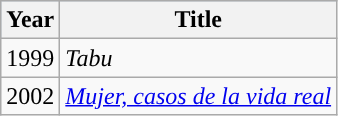<table class="wikitable">
<tr style="background:#b0c4de;">
<th>Year</th>
<th>Title</th>
</tr>
<tr>
<td>1999</td>
<td><em>Tabu </em></td>
</tr>
<tr>
<td>2002</td>
<td><em><a href='#'>Mujer, casos de la vida real</a></em></td>
</tr>
</table>
